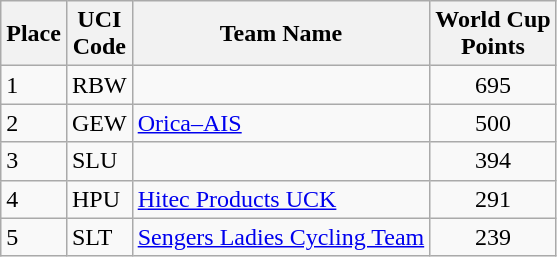<table class="wikitable">
<tr>
<th>Place</th>
<th>UCI<br>Code</th>
<th>Team Name</th>
<th>World Cup<br>Points</th>
</tr>
<tr>
<td>1</td>
<td>RBW</td>
<td></td>
<td align=center>695</td>
</tr>
<tr>
<td>2</td>
<td>GEW</td>
<td><a href='#'>Orica–AIS</a></td>
<td align=center>500</td>
</tr>
<tr>
<td>3</td>
<td>SLU</td>
<td></td>
<td align=center>394</td>
</tr>
<tr>
<td>4</td>
<td>HPU</td>
<td><a href='#'>Hitec Products UCK</a></td>
<td align=center>291</td>
</tr>
<tr>
<td>5</td>
<td>SLT</td>
<td><a href='#'>Sengers Ladies Cycling Team</a></td>
<td align=center>239</td>
</tr>
</table>
